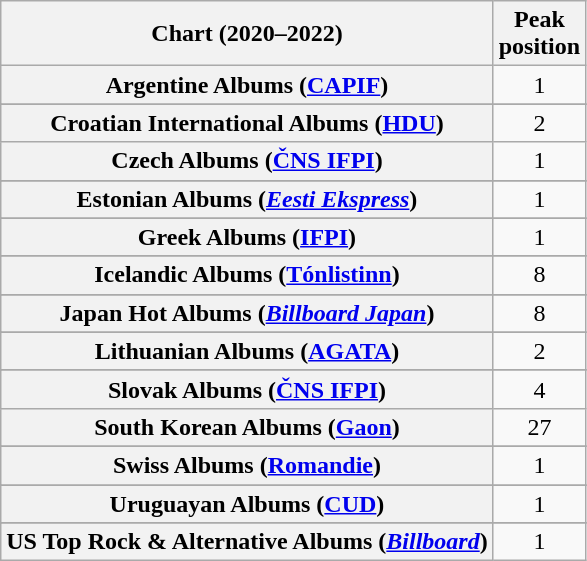<table class="wikitable sortable plainrowheaders" style="text-align:center">
<tr>
<th scope="col">Chart (2020–2022)</th>
<th scope="col">Peak<br>position</th>
</tr>
<tr>
<th scope="row">Argentine Albums (<a href='#'>CAPIF</a>)</th>
<td>1</td>
</tr>
<tr>
</tr>
<tr>
</tr>
<tr>
</tr>
<tr>
</tr>
<tr>
</tr>
<tr>
<th scope="row">Croatian International Albums (<a href='#'>HDU</a>)</th>
<td>2</td>
</tr>
<tr>
<th scope="row">Czech Albums (<a href='#'>ČNS IFPI</a>)</th>
<td>1</td>
</tr>
<tr>
</tr>
<tr>
</tr>
<tr>
<th scope="row">Estonian Albums (<em><a href='#'>Eesti Ekspress</a></em>)</th>
<td>1</td>
</tr>
<tr>
</tr>
<tr>
</tr>
<tr>
</tr>
<tr>
<th scope="row">Greek Albums (<a href='#'>IFPI</a>)</th>
<td>1</td>
</tr>
<tr>
</tr>
<tr>
<th scope="row">Icelandic Albums (<a href='#'>Tónlistinn</a>)</th>
<td>8</td>
</tr>
<tr>
</tr>
<tr>
</tr>
<tr>
<th scope="row">Japan Hot Albums (<em><a href='#'>Billboard Japan</a></em>)</th>
<td>8</td>
</tr>
<tr>
</tr>
<tr>
<th scope="row">Lithuanian Albums (<a href='#'>AGATA</a>)</th>
<td>2</td>
</tr>
<tr>
</tr>
<tr>
</tr>
<tr>
</tr>
<tr>
</tr>
<tr>
</tr>
<tr>
<th scope="row">Slovak Albums (<a href='#'>ČNS IFPI</a>)</th>
<td>4</td>
</tr>
<tr>
<th scope="row">South Korean Albums (<a href='#'>Gaon</a>)</th>
<td>27</td>
</tr>
<tr>
</tr>
<tr>
</tr>
<tr>
</tr>
<tr>
<th scope="row">Swiss Albums (<a href='#'>Romandie</a>)</th>
<td>1</td>
</tr>
<tr>
</tr>
<tr>
</tr>
<tr>
<th scope="row">Uruguayan Albums (<a href='#'>CUD</a>)</th>
<td>1</td>
</tr>
<tr>
</tr>
<tr>
</tr>
<tr>
<th scope="row">US Top Rock & Alternative Albums (<em><a href='#'>Billboard</a></em>)</th>
<td>1</td>
</tr>
</table>
